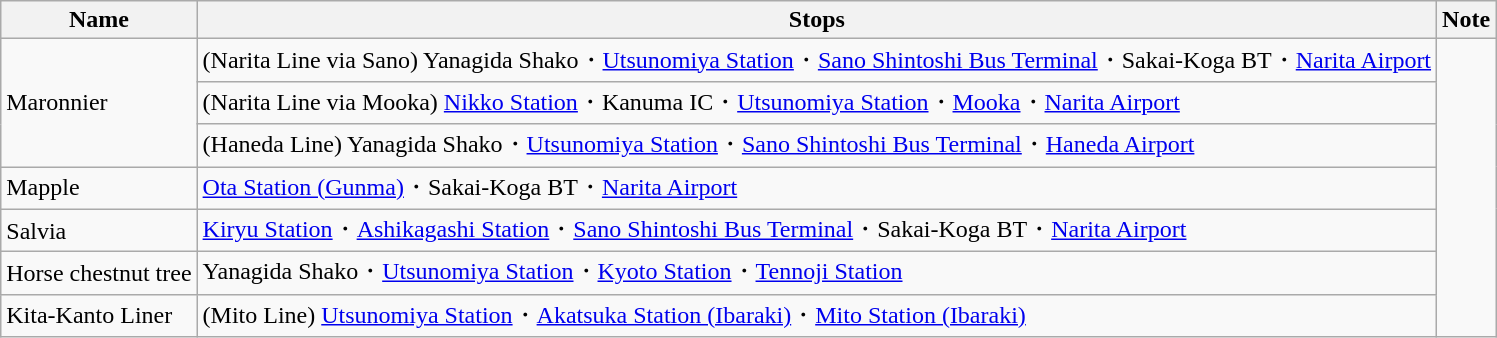<table class="wikitable">
<tr>
<th>Name</th>
<th>Stops</th>
<th>Note</th>
</tr>
<tr>
<td rowspan="3">Maronnier</td>
<td>(Narita Line via Sano) Yanagida Shako・<a href='#'>Utsunomiya Station</a>・<a href='#'>Sano Shintoshi Bus Terminal</a>・Sakai-Koga BT・<a href='#'>Narita Airport</a></td>
</tr>
<tr>
<td>(Narita Line via Mooka) <a href='#'>Nikko Station</a>・Kanuma IC・<a href='#'>Utsunomiya Station</a>・<a href='#'>Mooka</a>・<a href='#'>Narita Airport</a></td>
</tr>
<tr>
<td>(Haneda Line) Yanagida Shako・<a href='#'>Utsunomiya Station</a>・<a href='#'>Sano Shintoshi Bus Terminal</a>・<a href='#'>Haneda Airport</a></td>
</tr>
<tr>
<td>Mapple</td>
<td><a href='#'>Ota Station (Gunma)</a>・Sakai-Koga BT・<a href='#'>Narita Airport</a></td>
</tr>
<tr>
<td>Salvia</td>
<td><a href='#'>Kiryu Station</a>・<a href='#'>Ashikagashi Station</a>・<a href='#'>Sano Shintoshi Bus Terminal</a>・Sakai-Koga BT・<a href='#'>Narita Airport</a></td>
</tr>
<tr>
<td>Horse chestnut tree</td>
<td>Yanagida Shako・<a href='#'>Utsunomiya Station</a>・<a href='#'>Kyoto Station</a>・<a href='#'>Tennoji Station</a></td>
</tr>
<tr>
<td>Kita-Kanto Liner</td>
<td>(Mito Line) <a href='#'>Utsunomiya Station</a>・<a href='#'>Akatsuka Station (Ibaraki)</a>・<a href='#'>Mito Station (Ibaraki)</a></td>
</tr>
</table>
